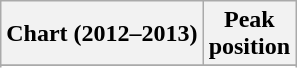<table class="wikitable sortable">
<tr>
<th align="left">Chart (2012–2013)</th>
<th align="center">Peak<br>position</th>
</tr>
<tr>
</tr>
<tr>
</tr>
<tr>
</tr>
<tr>
</tr>
<tr>
</tr>
</table>
